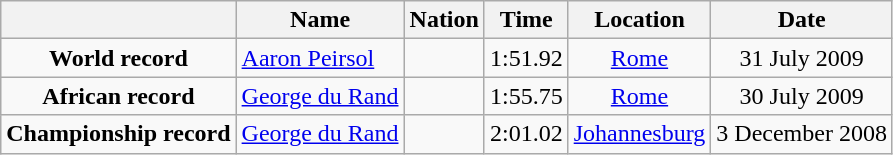<table class=wikitable style=text-align:center>
<tr>
<th></th>
<th>Name</th>
<th>Nation</th>
<th>Time</th>
<th>Location</th>
<th>Date</th>
</tr>
<tr>
<td><strong>World record</strong></td>
<td align=left><a href='#'>Aaron Peirsol</a></td>
<td align=left></td>
<td align=left>1:51.92</td>
<td><a href='#'>Rome</a></td>
<td>31 July 2009</td>
</tr>
<tr>
<td><strong>African record</strong></td>
<td align=left><a href='#'>George du Rand</a></td>
<td align=left></td>
<td align=left>1:55.75</td>
<td><a href='#'>Rome</a></td>
<td>30 July 2009</td>
</tr>
<tr>
<td><strong>Championship record</strong></td>
<td align=left><a href='#'>George du Rand</a></td>
<td align=left></td>
<td align=left>2:01.02</td>
<td><a href='#'>Johannesburg</a></td>
<td>3 December 2008</td>
</tr>
</table>
